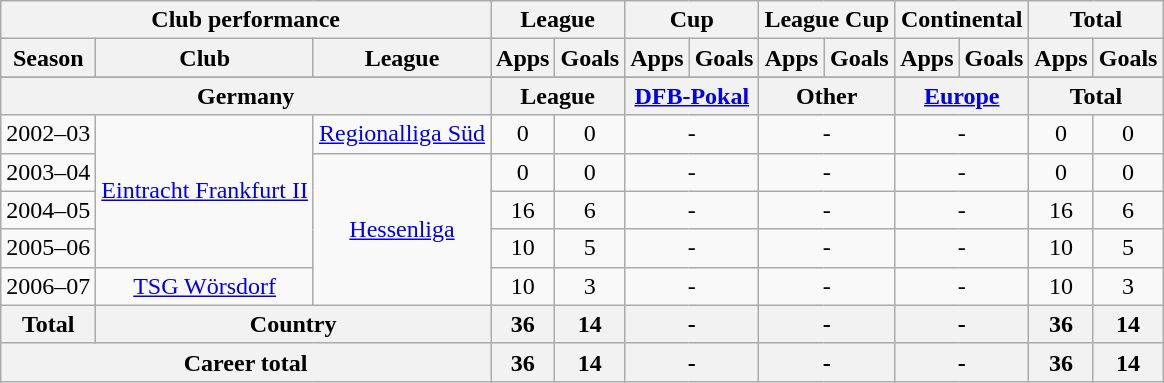<table class="wikitable" style="text-align:center">
<tr>
<th colspan=3>Club performance</th>
<th colspan=2>League</th>
<th colspan=2>Cup</th>
<th colspan=2>League Cup</th>
<th colspan=2>Continental</th>
<th colspan=2>Total</th>
</tr>
<tr>
<th>Season</th>
<th>Club</th>
<th>League</th>
<th>Apps</th>
<th>Goals</th>
<th>Apps</th>
<th>Goals</th>
<th>Apps</th>
<th>Goals</th>
<th>Apps</th>
<th>Goals</th>
<th>Apps</th>
<th>Goals</th>
</tr>
<tr>
</tr>
<tr>
<th colspan=3>Germany</th>
<th colspan=2>League</th>
<th colspan=2><a href='#'>DFB-Pokal</a></th>
<th colspan=2>Other</th>
<th colspan=2><a href='#'>Europe</a></th>
<th colspan=2>Total</th>
</tr>
<tr>
<td>2002–03</td>
<td rowspan="4"><a href='#'>Eintracht Frankfurt II</a></td>
<td><a href='#'>Regionalliga Süd</a></td>
<td>0</td>
<td>0</td>
<td colspan="2">-</td>
<td colspan="2">-</td>
<td colspan="2">-</td>
<td>0</td>
<td>0</td>
</tr>
<tr>
<td>2003–04</td>
<td rowspan="4"><a href='#'>Hessenliga</a></td>
<td>0</td>
<td>0</td>
<td colspan="2">-</td>
<td colspan="2">-</td>
<td colspan="2">-</td>
<td>0</td>
<td>0</td>
</tr>
<tr>
<td>2004–05</td>
<td>16</td>
<td>6</td>
<td colspan="2">-</td>
<td colspan="2">-</td>
<td colspan="2">-</td>
<td>16</td>
<td>6</td>
</tr>
<tr>
<td>2005–06</td>
<td>10</td>
<td>5</td>
<td colspan="2">-</td>
<td colspan="2">-</td>
<td colspan="2">-</td>
<td>10</td>
<td>5</td>
</tr>
<tr>
<td>2006–07</td>
<td><a href='#'>TSG Wörsdorf</a></td>
<td>10</td>
<td>3</td>
<td colspan="2">-</td>
<td colspan="2">-</td>
<td colspan="2">-</td>
<td>10</td>
<td>3</td>
</tr>
<tr>
<th rowspan=GER>Total</th>
<th colspan=2>Country</th>
<th>36</th>
<th>14</th>
<th colspan="2">-</th>
<th colspan="2">-</th>
<th colspan="2">-</th>
<th>36</th>
<th>14</th>
</tr>
<tr>
<th colspan=3>Career total</th>
<th>36</th>
<th>14</th>
<th colspan="2">-</th>
<th colspan="2">-</th>
<th colspan="2">-</th>
<th>36</th>
<th>14</th>
</tr>
</table>
